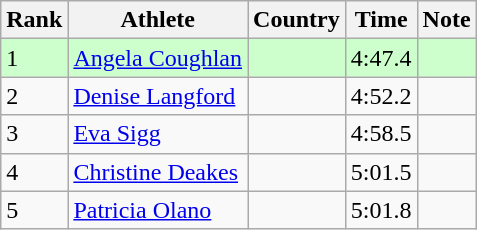<table class="wikitable sortable">
<tr>
<th>Rank</th>
<th>Athlete</th>
<th>Country</th>
<th>Time</th>
<th>Note</th>
</tr>
<tr bgcolor=#CCFFCC>
<td>1</td>
<td><a href='#'>Angela Coughlan</a></td>
<td></td>
<td>4:47.4</td>
<td></td>
</tr>
<tr>
<td>2</td>
<td><a href='#'>Denise Langford</a></td>
<td></td>
<td>4:52.2</td>
<td></td>
</tr>
<tr>
<td>3</td>
<td><a href='#'>Eva Sigg</a></td>
<td></td>
<td>4:58.5</td>
<td></td>
</tr>
<tr>
<td>4</td>
<td><a href='#'>Christine Deakes</a></td>
<td></td>
<td>5:01.5</td>
<td></td>
</tr>
<tr>
<td>5</td>
<td><a href='#'>Patricia Olano</a></td>
<td></td>
<td>5:01.8</td>
<td></td>
</tr>
</table>
